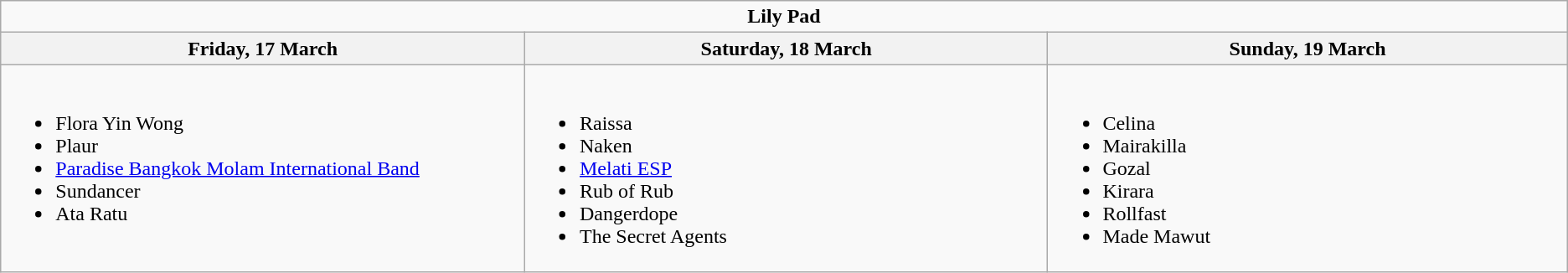<table class="wikitable">
<tr>
<td colspan="4" align="center"><strong>Lily Pad</strong></td>
</tr>
<tr>
<th width="500">Friday, 17 March</th>
<th width="500">Saturday, 18 March</th>
<th width="500">Sunday, 19 March</th>
</tr>
<tr valign="top">
<td><br><ul><li>Flora Yin Wong</li><li>Plaur</li><li><a href='#'>Paradise Bangkok Molam International Band</a></li><li>Sundancer</li><li>Ata Ratu</li></ul></td>
<td><br><ul><li>Raissa</li><li>Naken</li><li><a href='#'>Melati ESP</a></li><li>Rub of Rub</li><li>Dangerdope</li><li>The Secret Agents</li></ul></td>
<td><br><ul><li>Celina</li><li>Mairakilla</li><li>Gozal</li><li>Kirara</li><li>Rollfast</li><li>Made Mawut</li></ul></td>
</tr>
</table>
